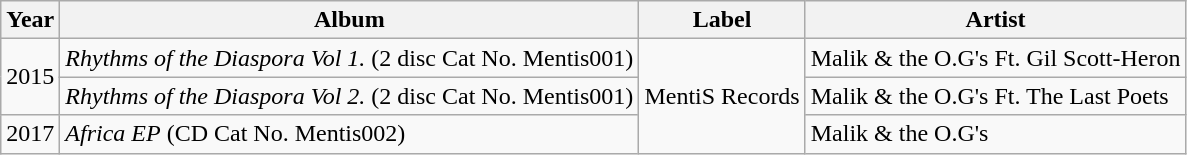<table class="wikitable">
<tr>
<th>Year</th>
<th>Album</th>
<th>Label</th>
<th>Artist</th>
</tr>
<tr>
<td rowspan="2">2015</td>
<td><em>Rhythms of the Diaspora Vol 1.</em> (2 disc Cat No. Mentis001)</td>
<td rowspan="3">MentiS Records</td>
<td>Malik & the O.G's Ft. Gil Scott-Heron</td>
</tr>
<tr>
<td><em>Rhythms of the Diaspora Vol 2.</em> (2 disc Cat No. Mentis001)</td>
<td>Malik & the O.G's Ft. The Last Poets</td>
</tr>
<tr>
<td>2017</td>
<td><em>Africa EP</em> (CD Cat No. Mentis002)</td>
<td>Malik & the O.G's</td>
</tr>
</table>
